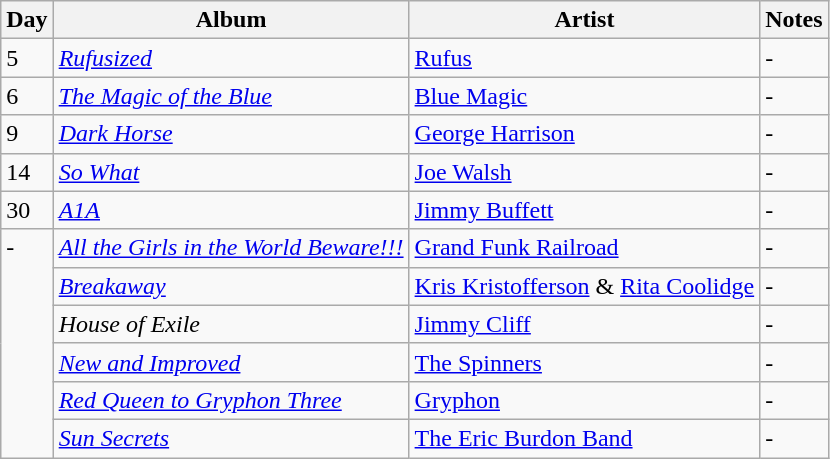<table class="wikitable">
<tr>
<th>Day</th>
<th>Album</th>
<th>Artist</th>
<th>Notes</th>
</tr>
<tr>
<td rowspan="1" valign="top">5</td>
<td><em><a href='#'>Rufusized</a></em></td>
<td><a href='#'>Rufus</a></td>
<td>-</td>
</tr>
<tr>
<td rowspan="1" valign="top">6</td>
<td><em><a href='#'>The Magic of the Blue</a></em></td>
<td><a href='#'>Blue Magic</a></td>
<td>-</td>
</tr>
<tr>
<td rowspan="1" valign="top">9</td>
<td><em><a href='#'>Dark Horse</a></em></td>
<td><a href='#'>George Harrison</a></td>
<td>-</td>
</tr>
<tr>
<td rowspan="1" valign="top">14</td>
<td><em><a href='#'>So What</a></em></td>
<td><a href='#'>Joe Walsh</a></td>
<td>-</td>
</tr>
<tr>
<td rowspan="1" valign="top">30</td>
<td><em><a href='#'>A1A</a></em></td>
<td><a href='#'>Jimmy Buffett</a></td>
<td>-</td>
</tr>
<tr>
<td rowspan="6" valign="top">-</td>
<td><em><a href='#'>All the Girls in the World Beware!!!</a></em></td>
<td><a href='#'>Grand Funk Railroad</a></td>
<td>-</td>
</tr>
<tr>
<td><em><a href='#'>Breakaway</a></em></td>
<td><a href='#'>Kris Kristofferson</a> & <a href='#'>Rita Coolidge</a></td>
<td>-</td>
</tr>
<tr>
<td><em>House of Exile</em></td>
<td><a href='#'>Jimmy Cliff</a></td>
<td>-</td>
</tr>
<tr>
<td><em><a href='#'>New and Improved</a></em></td>
<td><a href='#'>The Spinners</a></td>
<td>-</td>
</tr>
<tr>
<td><em><a href='#'>Red Queen to Gryphon Three</a></em></td>
<td><a href='#'>Gryphon</a></td>
<td>-</td>
</tr>
<tr>
<td><em><a href='#'>Sun Secrets</a></em></td>
<td><a href='#'>The Eric Burdon Band</a></td>
<td>-</td>
</tr>
</table>
